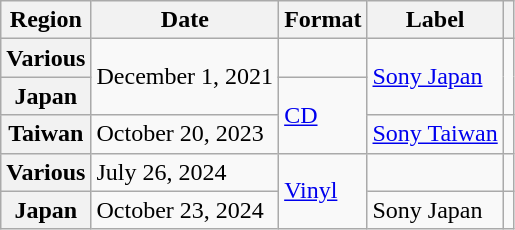<table class="wikitable plainrowheaders">
<tr>
<th scope="col">Region</th>
<th scope="col">Date</th>
<th scope="col">Format</th>
<th scope="col">Label</th>
<th scope="col"></th>
</tr>
<tr>
<th scope="row">Various</th>
<td rowspan="2">December 1, 2021</td>
<td></td>
<td rowspan="2"><a href='#'>Sony Japan</a></td>
<td style="text-align:center" rowspan="2"></td>
</tr>
<tr>
<th scope="row">Japan</th>
<td rowspan="2"><a href='#'>CD</a></td>
</tr>
<tr>
<th scope="row">Taiwan</th>
<td>October 20, 2023</td>
<td><a href='#'>Sony Taiwan</a></td>
<td style="text-align:center"></td>
</tr>
<tr>
<th scope="row">Various</th>
<td>July 26, 2024</td>
<td rowspan="2"><a href='#'>Vinyl</a></td>
<td></td>
<td style="text-align:center"></td>
</tr>
<tr>
<th scope="row">Japan</th>
<td>October 23, 2024</td>
<td>Sony Japan</td>
<td style="text-align:center"></td>
</tr>
</table>
